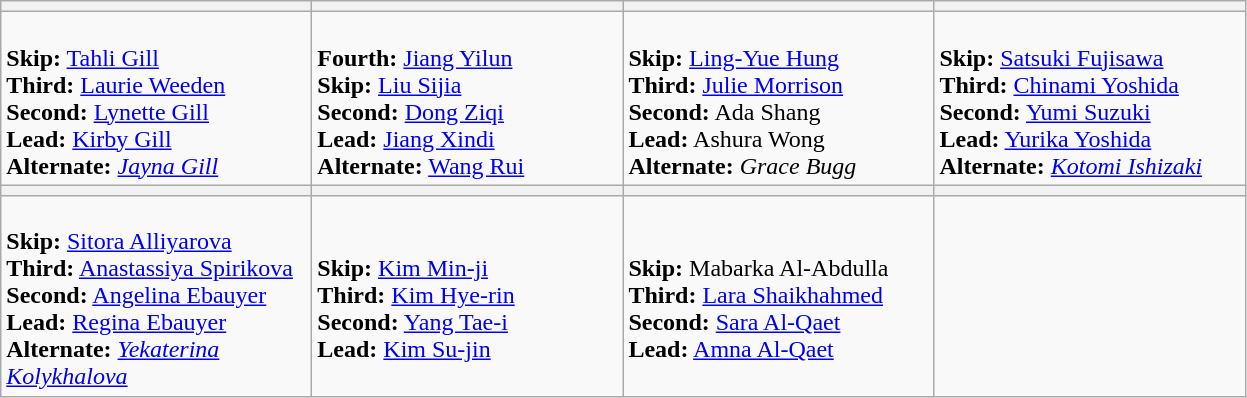<table class="wikitable">
<tr>
<th width=200></th>
<th width=200></th>
<th width=200></th>
<th width=200></th>
</tr>
<tr>
<td><br><strong>Skip:</strong> <a href='#'>Tahli Gill</a><br>
<strong>Third:</strong> <a href='#'>Laurie Weeden</a><br>
<strong>Second:</strong> <a href='#'>Lynette Gill</a><br>
<strong>Lead:</strong> <a href='#'>Kirby Gill</a><br>
<strong>Alternate:</strong> <em><a href='#'>Jayna Gill</a></em></td>
<td><br><strong>Fourth:</strong> <a href='#'>Jiang Yilun</a><br>
<strong>Skip:</strong> <a href='#'>Liu Sijia</a><br>
<strong>Second:</strong> <a href='#'>Dong Ziqi</a><br>
<strong>Lead:</strong> <a href='#'>Jiang Xindi</a><br>
<strong>Alternate:</strong> <a href='#'>Wang Rui</a></td>
<td><br><strong>Skip:</strong> <a href='#'>Ling-Yue Hung</a><br>
<strong>Third:</strong> <a href='#'>Julie Morrison</a><br>
<strong>Second:</strong> Ada Shang<br>
<strong>Lead:</strong> Ashura Wong<br>
<strong>Alternate:</strong> <em>Grace Bugg</em></td>
<td><br><strong>Skip:</strong> <a href='#'>Satsuki Fujisawa</a><br>
<strong>Third:</strong> <a href='#'>Chinami Yoshida</a><br>
<strong>Second:</strong> <a href='#'>Yumi Suzuki</a><br>
<strong>Lead:</strong> <a href='#'>Yurika Yoshida</a><br>
<strong>Alternate:</strong> <em><a href='#'>Kotomi Ishizaki</a></em></td>
</tr>
<tr>
<th width=200></th>
<th width=200></th>
<th width=200></th>
<th width=200></th>
</tr>
<tr>
<td><br><strong>Skip:</strong> <a href='#'>Sitora Alliyarova</a><br>
<strong>Third:</strong> <a href='#'>Anastassiya Spirikova</a><br>
<strong>Second:</strong> <a href='#'>Angelina Ebauyer</a><br>
<strong>Lead:</strong> <a href='#'>Regina Ebauyer</a><br>
<strong>Alternate:</strong> <em><a href='#'>Yekaterina Kolykhalova</a></em></td>
<td><br><strong>Skip:</strong> <a href='#'>Kim Min-ji</a><br>
<strong>Third:</strong> <a href='#'>Kim Hye-rin</a><br>
<strong>Second:</strong> <a href='#'>Yang Tae-i</a><br>
<strong>Lead:</strong> <a href='#'>Kim Su-jin</a></td>
<td><br><strong>Skip:</strong> Mabarka Al-Abdulla<br>
<strong>Third:</strong> <a href='#'>Lara Shaikhahmed</a><br>
<strong>Second:</strong> <a href='#'>Sara Al-Qaet</a><br>
<strong>Lead:</strong> <a href='#'>Amna Al-Qaet</a></td>
<td></td>
</tr>
</table>
